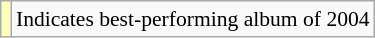<table class="wikitable" style="font-size:90%;">
<tr>
<td style="background-color:#FFFFBB"></td>
<td>Indicates best-performing album of 2004</td>
</tr>
</table>
